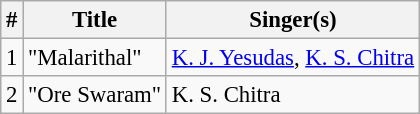<table class="wikitable" style="font-size:95%;">
<tr>
<th>#</th>
<th>Title</th>
<th>Singer(s)</th>
</tr>
<tr>
<td>1</td>
<td>"Malarithal"</td>
<td><a href='#'>K. J. Yesudas</a>, <a href='#'>K. S. Chitra</a></td>
</tr>
<tr>
<td>2</td>
<td>"Ore Swaram"</td>
<td>K. S. Chitra</td>
</tr>
</table>
